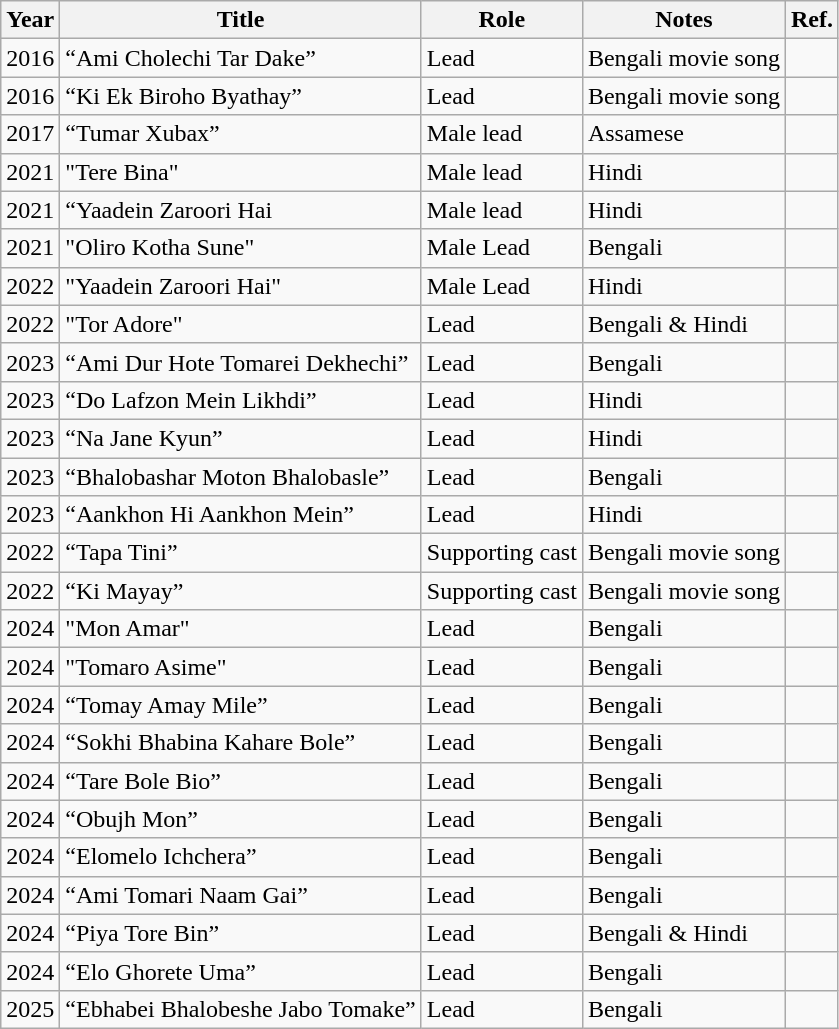<table class="wikitable plainrowheaders sortable">
<tr>
<th scope="col">Year</th>
<th scope="col">Title</th>
<th scope="col">Role</th>
<th scope="col">Notes</th>
<th scope="col">Ref.</th>
</tr>
<tr>
<td>2016</td>
<td>“Ami Cholechi Tar Dake”</td>
<td>Lead</td>
<td>Bengali movie song</td>
<td></td>
</tr>
<tr>
<td>2016</td>
<td>“Ki Ek Biroho Byathay”</td>
<td>Lead</td>
<td>Bengali movie song</td>
<td></td>
</tr>
<tr>
<td>2017</td>
<td>“Tumar Xubax”</td>
<td>Male lead</td>
<td>Assamese</td>
<td></td>
</tr>
<tr>
<td>2021</td>
<td>"Tere Bina"</td>
<td>Male lead</td>
<td>Hindi</td>
<td></td>
</tr>
<tr>
<td>2021</td>
<td>“Yaadein Zaroori Hai</td>
<td>Male lead</td>
<td>Hindi</td>
<td></td>
</tr>
<tr>
<td>2021</td>
<td>"Oliro Kotha Sune"</td>
<td>Male Lead</td>
<td>Bengali</td>
<td></td>
</tr>
<tr>
<td>2022</td>
<td>"Yaadein Zaroori Hai"</td>
<td>Male Lead</td>
<td>Hindi</td>
<td></td>
</tr>
<tr>
<td>2022</td>
<td>"Tor Adore"</td>
<td>Lead</td>
<td>Bengali & Hindi</td>
<td></td>
</tr>
<tr>
<td>2023</td>
<td>“Ami Dur Hote Tomarei Dekhechi”</td>
<td>Lead</td>
<td>Bengali</td>
<td></td>
</tr>
<tr>
<td>2023</td>
<td>“Do Lafzon Mein Likhdi”</td>
<td>Lead</td>
<td>Hindi</td>
<td></td>
</tr>
<tr>
<td>2023</td>
<td>“Na Jane Kyun”</td>
<td>Lead</td>
<td>Hindi</td>
<td></td>
</tr>
<tr>
<td>2023</td>
<td>“Bhalobashar Moton Bhalobasle”</td>
<td>Lead</td>
<td>Bengali</td>
<td></td>
</tr>
<tr>
<td>2023</td>
<td>“Aankhon Hi Aankhon Mein”</td>
<td>Lead</td>
<td>Hindi</td>
<td></td>
</tr>
<tr>
<td>2022</td>
<td>“Tapa Tini”</td>
<td>Supporting cast</td>
<td>Bengali movie song</td>
<td></td>
</tr>
<tr>
<td>2022</td>
<td>“Ki Mayay”</td>
<td>Supporting cast</td>
<td>Bengali movie song</td>
<td></td>
</tr>
<tr>
<td>2024</td>
<td>"Mon Amar"</td>
<td>Lead</td>
<td>Bengali</td>
<td></td>
</tr>
<tr>
<td>2024</td>
<td>"Tomaro Asime"</td>
<td>Lead</td>
<td>Bengali</td>
<td></td>
</tr>
<tr>
<td>2024</td>
<td>“Tomay Amay Mile”</td>
<td>Lead</td>
<td>Bengali</td>
<td></td>
</tr>
<tr>
<td>2024</td>
<td>“Sokhi Bhabina Kahare Bole”</td>
<td>Lead</td>
<td>Bengali</td>
<td></td>
</tr>
<tr>
<td>2024</td>
<td>“Tare Bole Bio”</td>
<td>Lead</td>
<td>Bengali</td>
<td></td>
</tr>
<tr>
<td>2024</td>
<td>“Obujh Mon”</td>
<td>Lead</td>
<td>Bengali</td>
<td></td>
</tr>
<tr>
<td>2024</td>
<td>“Elomelo Ichchera”</td>
<td>Lead</td>
<td>Bengali</td>
<td></td>
</tr>
<tr>
<td>2024</td>
<td>“Ami Tomari Naam Gai”</td>
<td>Lead</td>
<td>Bengali</td>
<td></td>
</tr>
<tr>
<td>2024</td>
<td>“Piya Tore Bin”</td>
<td>Lead</td>
<td>Bengali & Hindi</td>
<td></td>
</tr>
<tr>
<td>2024</td>
<td>“Elo Ghorete Uma”</td>
<td>Lead</td>
<td>Bengali</td>
<td></td>
</tr>
<tr>
<td>2025</td>
<td>“Ebhabei Bhalobeshe Jabo Tomake”</td>
<td>Lead</td>
<td>Bengali</td>
<td></td>
</tr>
</table>
